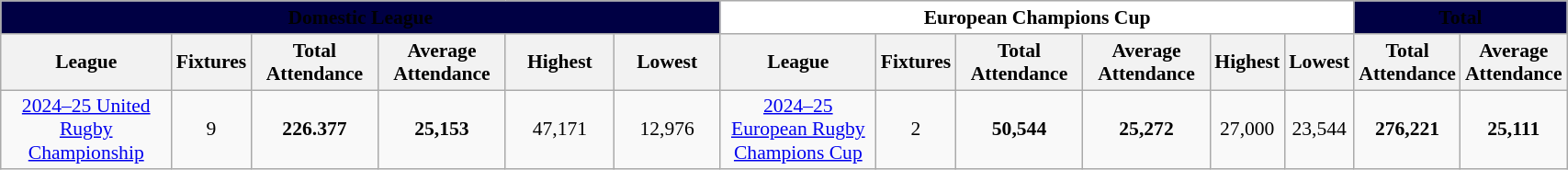<table class="wikitable sortable" style="font-size:90%; width:90%;">
<tr>
<td colspan="6" class="wikitable sortable" style="width:45%; background:#000044; text-align:center;"><span><strong>Domestic League</strong></span></td>
<td colspan="6" class="wikitable sortable" style="width:45%; background:#ffffff; text-align:center;"><span><strong>European Champions Cup</strong></span></td>
<td colspan="2" class="wikitable sortable" style="width:45%; background:#000044; text-align:center;"><span><strong>Total</strong></span></td>
</tr>
<tr>
<th style="width:15%;">League</th>
<th style="width:5%;">Fixtures</th>
<th style="width:10%;">Total Attendance</th>
<th style="width:10%;">Average Attendance</th>
<th style="width:10%;">Highest</th>
<th style="width:10%;">Lowest</th>
<th style="width:15%;">League</th>
<th style="width:5%;">Fixtures</th>
<th style="width:10%;">Total Attendance</th>
<th style="width:10%;">Average Attendance</th>
<th style="width:10%;">Highest</th>
<th style="width:10%;">Lowest</th>
<th style="width:10%;">Total Attendance</th>
<th style="width:10%;"><strong>Average Attendance</strong></th>
</tr>
<tr>
<td align="center"><a href='#'>2024–25 United Rugby Championship</a></td>
<td align="center">9</td>
<td align="center"><strong>226.377</strong></td>
<td align=center><strong>25,153</strong></td>
<td align="center">47,171</td>
<td align="center">12,976</td>
<td align="center"><a href='#'>2024–25 European Rugby Champions Cup</a></td>
<td align="center">2</td>
<td align=center><strong>50,544</strong></td>
<td align="center"><strong>25,272</strong></td>
<td align="center">27,000</td>
<td align="center">23,544</td>
<td align="center"><strong>276,221</strong></td>
<td align="center"><strong>25,111</strong></td>
</tr>
</table>
